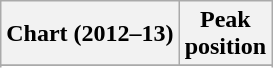<table class="wikitable sortable plainrowheaders">
<tr>
<th>Chart (2012–13)</th>
<th>Peak<br>position</th>
</tr>
<tr>
</tr>
<tr>
</tr>
<tr>
</tr>
</table>
